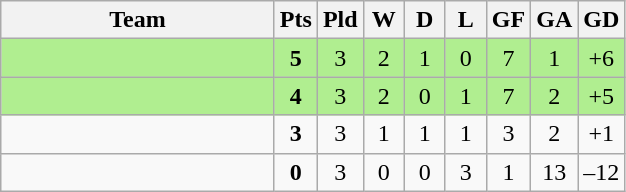<table class="wikitable" style="text-align:center;">
<tr>
<th width=175>Team</th>
<th width=20  abbr="Points">Pts</th>
<th width=20  abbr="Played">Pld</th>
<th width=20  abbr="Won">W</th>
<th width=20  abbr="Drawn">D</th>
<th width=20  abbr="Lost">L</th>
<th width=20  abbr="Goals for">GF</th>
<th width=20  abbr="Goals against">GA</th>
<th width=24  abbr="Goal difference">GD</th>
</tr>
<tr style="background: #B0EE90;">
<td align=left></td>
<td><strong>5</strong></td>
<td>3</td>
<td>2</td>
<td>1</td>
<td>0</td>
<td>7</td>
<td>1</td>
<td>+6</td>
</tr>
<tr style="background: #B0EE90;">
<td align=left></td>
<td><strong>4</strong></td>
<td>3</td>
<td>2</td>
<td>0</td>
<td>1</td>
<td>7</td>
<td>2</td>
<td>+5</td>
</tr>
<tr>
<td align=left></td>
<td><strong>3</strong></td>
<td>3</td>
<td>1</td>
<td>1</td>
<td>1</td>
<td>3</td>
<td>2</td>
<td>+1</td>
</tr>
<tr>
<td align=left></td>
<td><strong>0</strong></td>
<td>3</td>
<td>0</td>
<td>0</td>
<td>3</td>
<td>1</td>
<td>13</td>
<td>–12</td>
</tr>
</table>
